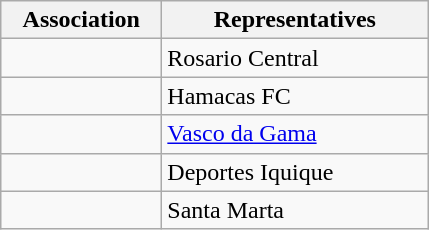<table class="wikitable" style="font-size:100%">
<tr>
<th width="100">Association</th>
<th width="170">Representatives</th>
</tr>
<tr>
<td></td>
<td>Rosario Central</td>
</tr>
<tr>
<td></td>
<td>Hamacas FC</td>
</tr>
<tr>
<td></td>
<td><a href='#'>Vasco da Gama</a></td>
</tr>
<tr>
<td></td>
<td>Deportes Iquique</td>
</tr>
<tr>
<td></td>
<td>Santa Marta</td>
</tr>
</table>
